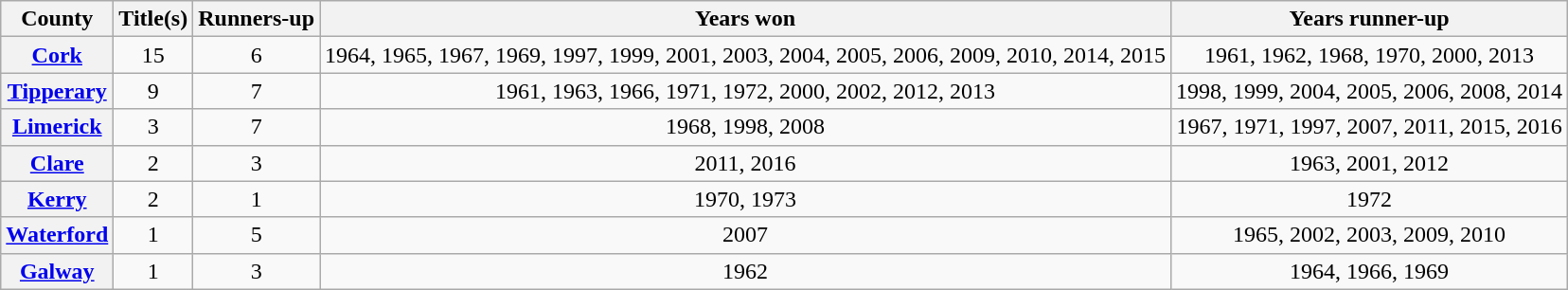<table class="wikitable plainrowheaders sortable" style="text-align:center">
<tr>
<th scope="col">County</th>
<th>Title(s)</th>
<th scope="col">Runners-up</th>
<th class="unsortable" scope="col">Years won</th>
<th class="unsortable" scope="col">Years runner-up</th>
</tr>
<tr>
<th scope="row"> <a href='#'>Cork</a></th>
<td>15</td>
<td>6</td>
<td>1964, 1965, 1967, 1969, 1997, 1999, 2001, 2003, 2004, 2005, 2006, 2009, 2010, 2014, 2015</td>
<td>1961, 1962, 1968, 1970, 2000, 2013</td>
</tr>
<tr>
<th scope="row"> <a href='#'>Tipperary</a></th>
<td>9</td>
<td>7</td>
<td>1961, 1963, 1966, 1971, 1972, 2000, 2002, 2012, 2013</td>
<td>1998, 1999, 2004, 2005, 2006, 2008, 2014</td>
</tr>
<tr>
<th scope="row"><a href='#'>Limerick</a></th>
<td>3</td>
<td>7</td>
<td>1968, 1998, 2008</td>
<td>1967, 1971, 1997, 2007, 2011, 2015, 2016</td>
</tr>
<tr>
<th scope="row"> <a href='#'>Clare</a></th>
<td>2</td>
<td>3</td>
<td>2011, 2016</td>
<td>1963, 2001, 2012</td>
</tr>
<tr>
<th scope="row"> <a href='#'>Kerry</a></th>
<td>2</td>
<td>1</td>
<td>1970, 1973</td>
<td>1972</td>
</tr>
<tr>
<th scope="row"> <a href='#'>Waterford</a></th>
<td>1</td>
<td>5</td>
<td>2007</td>
<td>1965, 2002, 2003, 2009, 2010</td>
</tr>
<tr>
<th scope="row"> <a href='#'>Galway</a></th>
<td>1</td>
<td>3</td>
<td>1962</td>
<td>1964, 1966, 1969</td>
</tr>
</table>
